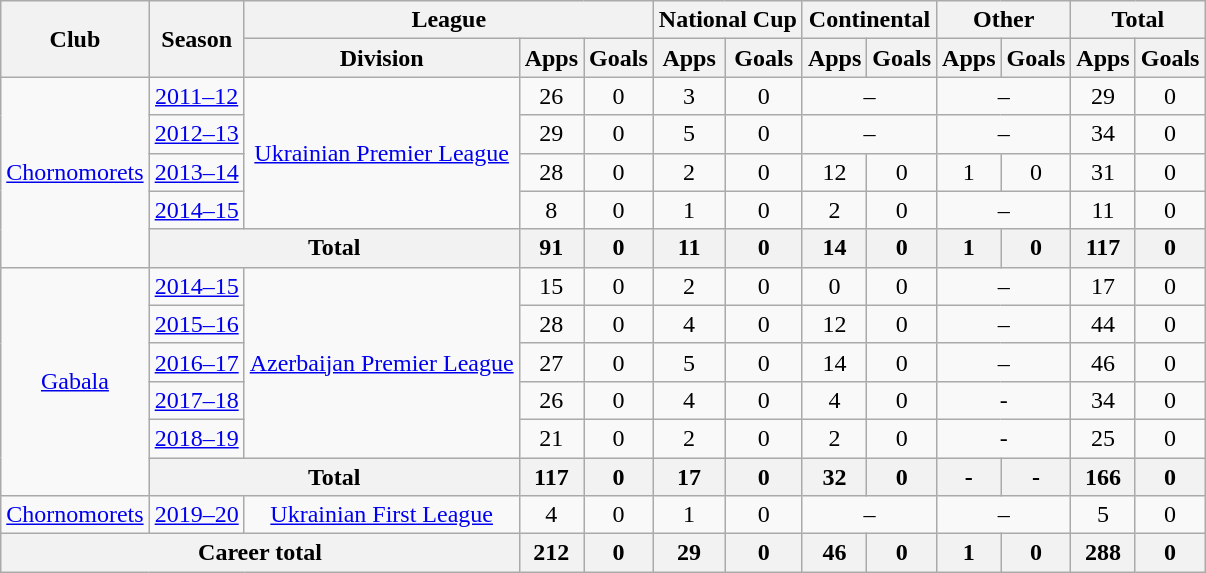<table class="wikitable" style="text-align: center;">
<tr>
<th rowspan="2">Club</th>
<th rowspan="2">Season</th>
<th colspan="3">League</th>
<th colspan="2">National Cup</th>
<th colspan="2">Continental</th>
<th colspan="2">Other</th>
<th colspan="2">Total</th>
</tr>
<tr>
<th>Division</th>
<th>Apps</th>
<th>Goals</th>
<th>Apps</th>
<th>Goals</th>
<th>Apps</th>
<th>Goals</th>
<th>Apps</th>
<th>Goals</th>
<th>Apps</th>
<th>Goals</th>
</tr>
<tr>
<td rowspan="5" valign="center"><a href='#'>Chornomorets</a></td>
<td><a href='#'>2011–12</a></td>
<td rowspan="4" valign="center"><a href='#'>Ukrainian Premier League</a></td>
<td>26</td>
<td>0</td>
<td>3</td>
<td>0</td>
<td colspan="2">–</td>
<td colspan="2">–</td>
<td>29</td>
<td>0</td>
</tr>
<tr>
<td><a href='#'>2012–13</a></td>
<td>29</td>
<td>0</td>
<td>5</td>
<td>0</td>
<td colspan="2">–</td>
<td colspan="2">–</td>
<td>34</td>
<td>0</td>
</tr>
<tr>
<td><a href='#'>2013–14</a></td>
<td>28</td>
<td>0</td>
<td>2</td>
<td>0</td>
<td>12</td>
<td>0</td>
<td>1</td>
<td>0</td>
<td>31</td>
<td>0</td>
</tr>
<tr>
<td><a href='#'>2014–15</a></td>
<td>8</td>
<td>0</td>
<td>1</td>
<td>0</td>
<td>2</td>
<td>0</td>
<td colspan="2">–</td>
<td>11</td>
<td>0</td>
</tr>
<tr>
<th colspan="2">Total</th>
<th>91</th>
<th>0</th>
<th>11</th>
<th>0</th>
<th>14</th>
<th>0</th>
<th>1</th>
<th>0</th>
<th>117</th>
<th>0</th>
</tr>
<tr>
<td rowspan="6" valign="center"><a href='#'>Gabala</a></td>
<td><a href='#'>2014–15</a></td>
<td rowspan="5" valign="center"><a href='#'>Azerbaijan Premier League</a></td>
<td>15</td>
<td>0</td>
<td>2</td>
<td>0</td>
<td>0</td>
<td>0</td>
<td colspan="2">–</td>
<td>17</td>
<td>0</td>
</tr>
<tr>
<td><a href='#'>2015–16</a></td>
<td>28</td>
<td>0</td>
<td>4</td>
<td>0</td>
<td>12</td>
<td>0</td>
<td colspan="2">–</td>
<td>44</td>
<td>0</td>
</tr>
<tr>
<td><a href='#'>2016–17</a></td>
<td>27</td>
<td>0</td>
<td>5</td>
<td>0</td>
<td>14</td>
<td>0</td>
<td colspan="2">–</td>
<td>46</td>
<td>0</td>
</tr>
<tr>
<td><a href='#'>2017–18</a></td>
<td>26</td>
<td>0</td>
<td>4</td>
<td>0</td>
<td>4</td>
<td>0</td>
<td colspan="2">-</td>
<td>34</td>
<td>0</td>
</tr>
<tr>
<td><a href='#'>2018–19</a></td>
<td>21</td>
<td>0</td>
<td>2</td>
<td>0</td>
<td>2</td>
<td>0</td>
<td colspan="2">-</td>
<td>25</td>
<td>0</td>
</tr>
<tr>
<th colspan="2">Total</th>
<th>117</th>
<th>0</th>
<th>17</th>
<th>0</th>
<th>32</th>
<th>0</th>
<th>-</th>
<th>-</th>
<th>166</th>
<th>0</th>
</tr>
<tr>
<td><a href='#'>Chornomorets</a></td>
<td><a href='#'>2019–20</a></td>
<td><a href='#'>Ukrainian First League</a></td>
<td>4</td>
<td>0</td>
<td>1</td>
<td>0</td>
<td colspan="2">–</td>
<td colspan="2">–</td>
<td>5</td>
<td>0</td>
</tr>
<tr>
<th colspan="3">Career total</th>
<th>212</th>
<th>0</th>
<th>29</th>
<th>0</th>
<th>46</th>
<th>0</th>
<th>1</th>
<th>0</th>
<th>288</th>
<th>0</th>
</tr>
</table>
